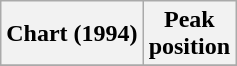<table class="wikitable plainrowheaders" style="text-align:center">
<tr>
<th>Chart (1994)</th>
<th>Peak<br>position</th>
</tr>
<tr>
</tr>
</table>
